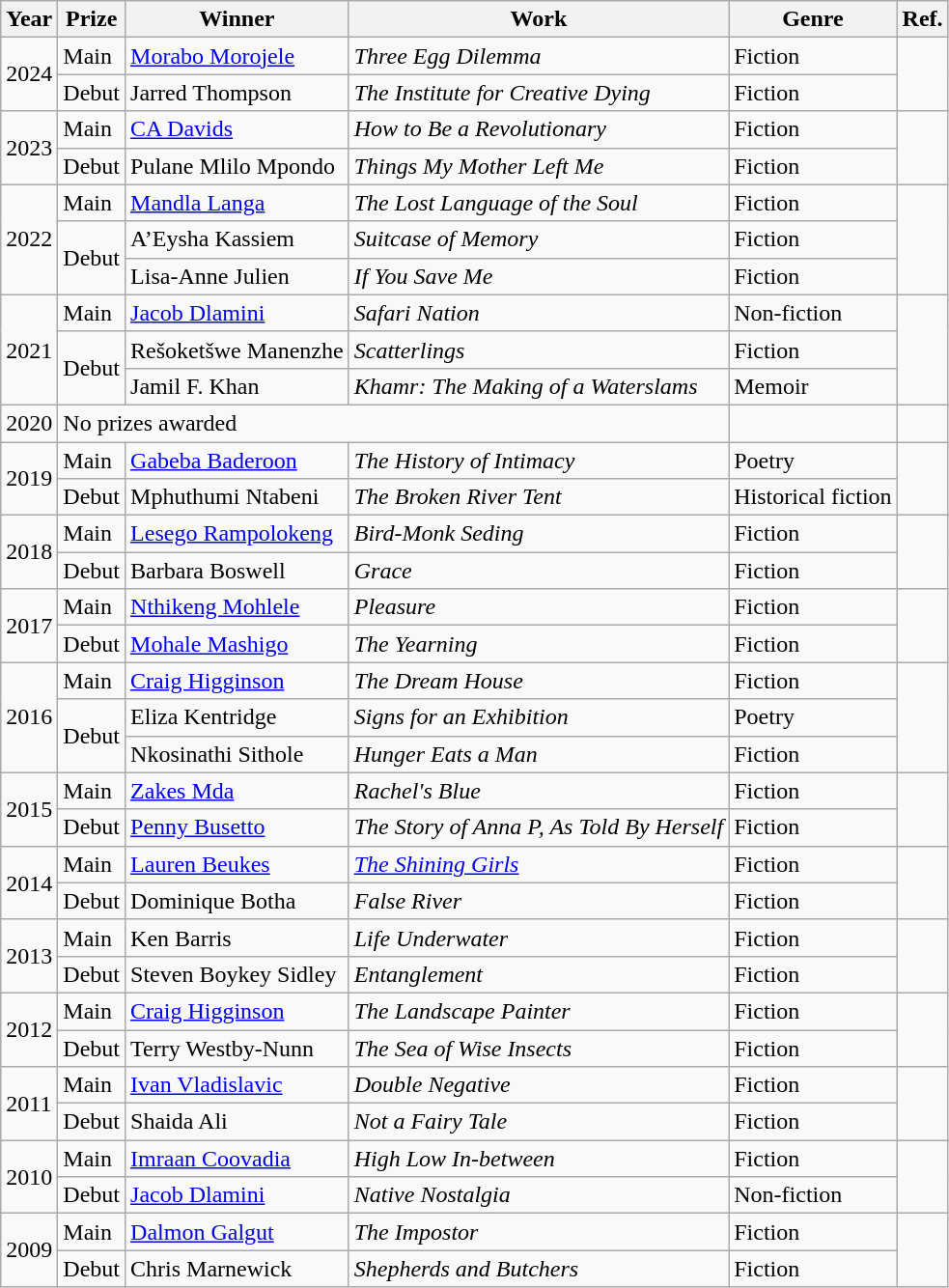<table class="wikitable sortable">
<tr>
<th>Year</th>
<th>Prize</th>
<th>Winner</th>
<th>Work</th>
<th>Genre</th>
<th>Ref.</th>
</tr>
<tr>
<td rowspan="2">2024</td>
<td>Main</td>
<td><a href='#'>Morabo Morojele</a></td>
<td><em>Three Egg Dilemma</em></td>
<td>Fiction</td>
<td rowspan="2"></td>
</tr>
<tr>
<td>Debut</td>
<td>Jarred Thompson</td>
<td><em>The Institute for Creative Dying</em></td>
<td>Fiction</td>
</tr>
<tr>
<td rowspan="2">2023</td>
<td>Main</td>
<td><a href='#'>CA Davids</a></td>
<td><em>How to Be a Revolutionary</em></td>
<td>Fiction</td>
<td rowspan="2"></td>
</tr>
<tr>
<td>Debut</td>
<td>Pulane Mlilo Mpondo</td>
<td><em>Things My Mother Left Me</em></td>
<td>Fiction</td>
</tr>
<tr>
<td rowspan="3">2022</td>
<td>Main</td>
<td><a href='#'>Mandla Langa</a></td>
<td><em>The Lost Language of the Soul</em></td>
<td>Fiction</td>
<td rowspan="3"></td>
</tr>
<tr>
<td rowspan="2">Debut</td>
<td>A’Eysha Kassiem</td>
<td><em>Suitcase of Memory</em></td>
<td>Fiction</td>
</tr>
<tr>
<td>Lisa-Anne Julien</td>
<td><em>If You Save Me</em></td>
<td>Fiction</td>
</tr>
<tr>
<td rowspan="3">2021</td>
<td>Main</td>
<td><a href='#'>Jacob Dlamini</a></td>
<td><em>Safari Nation</em></td>
<td>Non-fiction</td>
<td rowspan="3"></td>
</tr>
<tr>
<td rowspan="2">Debut</td>
<td>Rešoketšwe Manenzhe</td>
<td><em>Scatterlings</em></td>
<td>Fiction</td>
</tr>
<tr>
<td>Jamil F. Khan</td>
<td><em>Khamr: The Making of a Waterslams</em></td>
<td>Memoir</td>
</tr>
<tr>
<td>2020</td>
<td colspan="3">No prizes awarded</td>
<td></td>
<td></td>
</tr>
<tr>
<td rowspan="2">2019</td>
<td>Main</td>
<td><a href='#'>Gabeba Baderoon</a></td>
<td><em>The History of Intimacy</em></td>
<td>Poetry</td>
<td rowspan="2"></td>
</tr>
<tr>
<td>Debut</td>
<td>Mphuthumi Ntabeni</td>
<td><em>The Broken River Tent</em></td>
<td>Historical fiction</td>
</tr>
<tr>
<td rowspan="2">2018</td>
<td>Main</td>
<td><a href='#'>Lesego Rampolokeng</a></td>
<td><em>Bird-Monk Seding</em></td>
<td>Fiction</td>
<td rowspan="2"></td>
</tr>
<tr>
<td>Debut</td>
<td>Barbara Boswell</td>
<td><em>Grace</em></td>
<td>Fiction</td>
</tr>
<tr>
<td rowspan="2">2017</td>
<td>Main</td>
<td><a href='#'>Nthikeng Mohlele</a></td>
<td><em>Pleasure</em></td>
<td>Fiction</td>
<td rowspan="2"></td>
</tr>
<tr>
<td>Debut</td>
<td><a href='#'>Mohale Mashigo</a></td>
<td><em>The Yearning</em></td>
<td>Fiction</td>
</tr>
<tr>
<td rowspan="3">2016</td>
<td>Main</td>
<td><a href='#'>Craig Higginson</a></td>
<td><em>The Dream House</em></td>
<td>Fiction</td>
<td rowspan="3"></td>
</tr>
<tr>
<td rowspan="2">Debut</td>
<td>Eliza Kentridge</td>
<td><em>Signs for an Exhibition</em></td>
<td>Poetry</td>
</tr>
<tr>
<td>Nkosinathi Sithole</td>
<td><em>Hunger Eats a Man</em></td>
<td>Fiction</td>
</tr>
<tr>
<td rowspan="2">2015</td>
<td>Main</td>
<td><a href='#'>Zakes Mda</a></td>
<td><em>Rachel's Blue</em></td>
<td>Fiction</td>
<td rowspan="2"></td>
</tr>
<tr>
<td>Debut</td>
<td><a href='#'>Penny Busetto</a></td>
<td><em>The Story of Anna P, As Told By Herself</em></td>
<td>Fiction</td>
</tr>
<tr>
<td rowspan="2">2014</td>
<td>Main</td>
<td><a href='#'>Lauren Beukes</a></td>
<td><em><a href='#'>The Shining Girls</a></em></td>
<td>Fiction</td>
<td rowspan="2"></td>
</tr>
<tr>
<td>Debut</td>
<td>Dominique Botha</td>
<td><em>False River</em></td>
<td>Fiction</td>
</tr>
<tr>
<td rowspan="2">2013</td>
<td>Main</td>
<td>Ken Barris</td>
<td><em>Life Underwater</em></td>
<td>Fiction</td>
<td rowspan="2"></td>
</tr>
<tr>
<td>Debut</td>
<td>Steven Boykey Sidley</td>
<td><em>Entanglement</em></td>
<td>Fiction</td>
</tr>
<tr>
<td rowspan="2">2012</td>
<td>Main</td>
<td><a href='#'>Craig Higginson</a></td>
<td><em>The Landscape Painter</em></td>
<td>Fiction</td>
<td rowspan="2"></td>
</tr>
<tr>
<td>Debut</td>
<td>Terry Westby-Nunn</td>
<td><em>The Sea of Wise Insects</em></td>
<td>Fiction</td>
</tr>
<tr>
<td rowspan="2">2011</td>
<td>Main</td>
<td><a href='#'>Ivan Vladislavic</a></td>
<td><em>Double Negative</em></td>
<td>Fiction</td>
<td rowspan="2"></td>
</tr>
<tr>
<td>Debut</td>
<td>Shaida Ali</td>
<td><em>Not a Fairy Tale</em></td>
<td>Fiction</td>
</tr>
<tr>
<td rowspan="2">2010</td>
<td>Main</td>
<td><a href='#'>Imraan Coovadia</a></td>
<td><em>High Low In-between</em></td>
<td>Fiction</td>
<td rowspan="2"></td>
</tr>
<tr>
<td>Debut</td>
<td><a href='#'>Jacob Dlamini</a></td>
<td><em>Native Nostalgia</em></td>
<td>Non-fiction</td>
</tr>
<tr>
<td rowspan="2">2009</td>
<td>Main</td>
<td><a href='#'>Dalmon Galgut</a></td>
<td><em>The Impostor</em></td>
<td>Fiction</td>
<td rowspan="2"></td>
</tr>
<tr>
<td>Debut</td>
<td>Chris Marnewick</td>
<td><em>Shepherds and Butchers</em></td>
<td>Fiction</td>
</tr>
</table>
